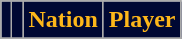<table class="wikitable sortable">
<tr>
<th style="background:#000833; color:#FDB71A; scope="col"></th>
<th style="background:#000833; color:#FDB71A; scope="col"></th>
<th style="background:#000833; color:#FDB71A; scope="col">Nation</th>
<th style="background:#000833; color:#FDB71A; scope="col">Player</th>
</tr>
<tr>
</tr>
</table>
